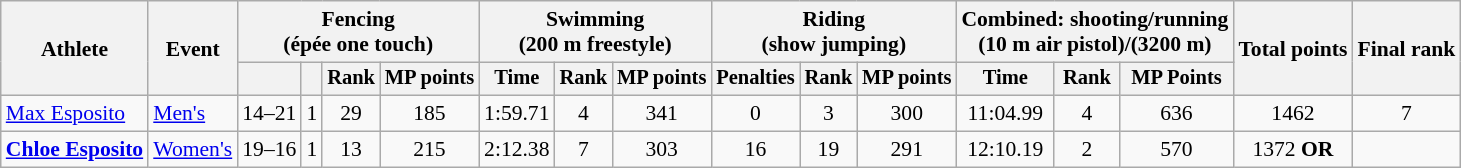<table class="wikitable" style="font-size:90%">
<tr>
<th rowspan="2">Athlete</th>
<th rowspan="2">Event</th>
<th colspan=4>Fencing<br><span>(épée one touch)</span></th>
<th colspan=3>Swimming<br><span>(200 m freestyle)</span></th>
<th colspan=3>Riding<br><span>(show jumping)</span></th>
<th colspan=3>Combined: shooting/running<br><span>(10 m air pistol)/(3200 m)</span></th>
<th rowspan=2>Total points</th>
<th rowspan=2>Final rank</th>
</tr>
<tr style="font-size:95%">
<th></th>
<th></th>
<th>Rank</th>
<th>MP points</th>
<th>Time</th>
<th>Rank</th>
<th>MP points</th>
<th>Penalties</th>
<th>Rank</th>
<th>MP points</th>
<th>Time</th>
<th>Rank</th>
<th>MP Points</th>
</tr>
<tr align=center>
<td align=left><a href='#'>Max Esposito</a></td>
<td align=left><a href='#'>Men's</a></td>
<td>14–21</td>
<td>1</td>
<td>29</td>
<td>185</td>
<td>1:59.71</td>
<td>4</td>
<td>341</td>
<td>0</td>
<td>3</td>
<td>300</td>
<td>11:04.99</td>
<td>4</td>
<td>636</td>
<td>1462</td>
<td>7</td>
</tr>
<tr align=center>
<td align=left><strong><a href='#'>Chloe Esposito</a></strong></td>
<td align=left><a href='#'>Women's</a></td>
<td>19–16</td>
<td>1</td>
<td>13</td>
<td>215</td>
<td>2:12.38</td>
<td>7</td>
<td>303</td>
<td>16</td>
<td>19</td>
<td>291</td>
<td>12:10.19</td>
<td>2</td>
<td>570</td>
<td>1372 <strong>OR</strong></td>
<td></td>
</tr>
</table>
